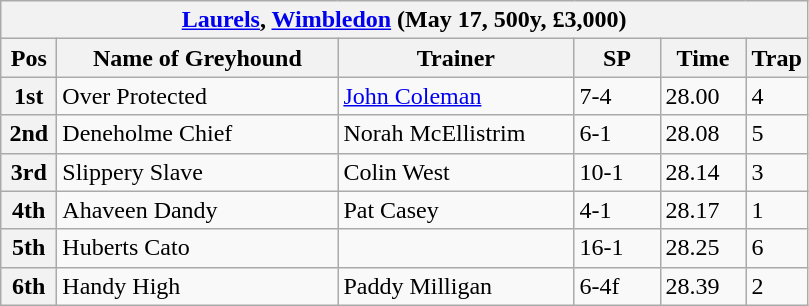<table class="wikitable">
<tr>
<th colspan="6"><a href='#'>Laurels</a>, <a href='#'>Wimbledon</a> (May 17, 500y, £3,000)</th>
</tr>
<tr>
<th width=30>Pos</th>
<th width=180>Name of Greyhound</th>
<th width=150>Trainer</th>
<th width=50>SP</th>
<th width=50>Time</th>
<th width=30>Trap</th>
</tr>
<tr>
<th>1st</th>
<td>Over Protected</td>
<td><a href='#'>John Coleman</a></td>
<td>7-4</td>
<td>28.00</td>
<td>4</td>
</tr>
<tr>
<th>2nd</th>
<td>Deneholme Chief</td>
<td>Norah McEllistrim</td>
<td>6-1</td>
<td>28.08</td>
<td>5</td>
</tr>
<tr>
<th>3rd</th>
<td>Slippery Slave</td>
<td>Colin West</td>
<td>10-1</td>
<td>28.14</td>
<td>3</td>
</tr>
<tr>
<th>4th</th>
<td>Ahaveen Dandy</td>
<td>Pat Casey</td>
<td>4-1</td>
<td>28.17</td>
<td>1</td>
</tr>
<tr>
<th>5th</th>
<td>Huberts Cato</td>
<td></td>
<td>16-1</td>
<td>28.25</td>
<td>6</td>
</tr>
<tr>
<th>6th</th>
<td>Handy High</td>
<td>Paddy Milligan</td>
<td>6-4f</td>
<td>28.39</td>
<td>2</td>
</tr>
</table>
